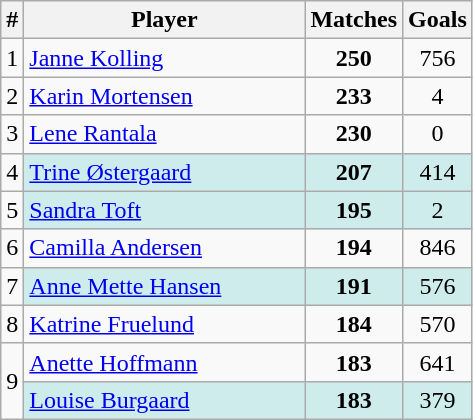<table class="wikitable sortable" style="text-align:center">
<tr>
<th>#</th>
<th width=180px>Player</th>
<th>Matches</th>
<th>Goals</th>
</tr>
<tr>
<td>1</td>
<td align="left"><a href='#'>Janne Kolling</a></td>
<td><strong>250</strong></td>
<td>756</td>
</tr>
<tr>
<td>2</td>
<td align=left><a href='#'>Karin Mortensen</a></td>
<td><strong>233</strong></td>
<td>4</td>
</tr>
<tr>
<td>3</td>
<td align=left><a href='#'>Lene Rantala</a></td>
<td><strong>230</strong></td>
<td>0</td>
</tr>
<tr>
<td>4</td>
<td style="background:#CFECEC" align=left><a href='#'>Trine Østergaard</a></td>
<td style="background:#CFECEC"><strong>207</strong></td>
<td style="background:#CFECEC">414</td>
</tr>
<tr>
<td>5</td>
<td style="background:#CFECEC" align=left><a href='#'>Sandra Toft</a></td>
<td style="background:#CFECEC"><strong>195</strong></td>
<td style="background:#CFECEC">2</td>
</tr>
<tr>
<td>6</td>
<td align=left><a href='#'>Camilla Andersen</a></td>
<td><strong>194</strong></td>
<td>846</td>
</tr>
<tr>
<td>7</td>
<td style="background:#CFECEC" align=left><a href='#'>Anne Mette Hansen</a></td>
<td style="background:#CFECEC"><strong>191</strong></td>
<td style="background:#CFECEC">576</td>
</tr>
<tr>
<td>8</td>
<td align=left><a href='#'>Katrine Fruelund</a></td>
<td><strong>184</strong></td>
<td>570</td>
</tr>
<tr>
<td rowspan=2>9</td>
<td align=left><a href='#'>Anette Hoffmann</a></td>
<td><strong>183</strong></td>
<td>641</td>
</tr>
<tr style="background:#CFECEC">
<td align=left><a href='#'>Louise Burgaard</a></td>
<td><strong>183</strong></td>
<td>379</td>
</tr>
</table>
